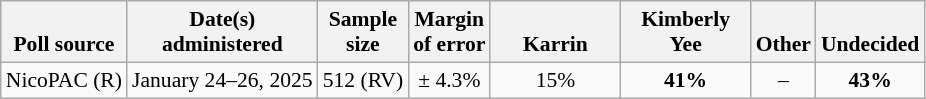<table class="wikitable" style="font-size:90%;text-align:center;">
<tr valign=bottom>
<th>Poll source</th>
<th>Date(s)<br>administered</th>
<th>Sample<br>size</th>
<th>Margin<br>of error</th>
<th style="width:80px;">Karrin<br></th>
<th style="width:80px;">Kimberly<br>Yee</th>
<th>Other</th>
<th>Undecided</th>
</tr>
<tr>
<td>NicoPAC (R)</td>
<td>January 24–26, 2025</td>
<td>512 (RV)</td>
<td>± 4.3%</td>
<td>15%</td>
<td><strong>41%</strong></td>
<td>–</td>
<td><strong>43%</strong></td>
</tr>
</table>
